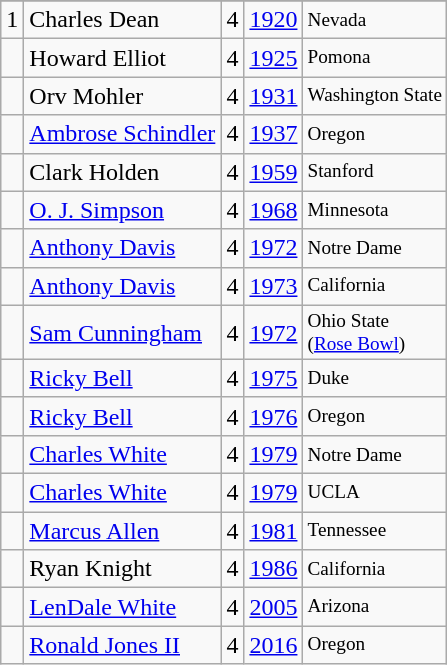<table class="wikitable">
<tr>
</tr>
<tr>
<td>1</td>
<td>Charles Dean</td>
<td>4</td>
<td><a href='#'>1920</a></td>
<td style="font-size:80%;">Nevada</td>
</tr>
<tr>
<td></td>
<td>Howard Elliot</td>
<td>4</td>
<td><a href='#'>1925</a></td>
<td style="font-size:80%;">Pomona</td>
</tr>
<tr>
<td></td>
<td>Orv Mohler</td>
<td>4</td>
<td><a href='#'>1931</a></td>
<td style="font-size:80%;">Washington State</td>
</tr>
<tr>
<td></td>
<td><a href='#'>Ambrose Schindler</a></td>
<td>4</td>
<td><a href='#'>1937</a></td>
<td style="font-size:80%;">Oregon</td>
</tr>
<tr>
<td></td>
<td>Clark Holden</td>
<td>4</td>
<td><a href='#'>1959</a></td>
<td style="font-size:80%;">Stanford</td>
</tr>
<tr>
<td></td>
<td><a href='#'>O. J. Simpson</a></td>
<td>4</td>
<td><a href='#'>1968</a></td>
<td style="font-size:80%;">Minnesota</td>
</tr>
<tr>
<td></td>
<td><a href='#'>Anthony Davis</a></td>
<td>4</td>
<td><a href='#'>1972</a></td>
<td style="font-size:80%;">Notre Dame</td>
</tr>
<tr>
<td></td>
<td><a href='#'>Anthony Davis</a></td>
<td>4</td>
<td><a href='#'>1973</a></td>
<td style="font-size:80%;">California</td>
</tr>
<tr>
<td></td>
<td><a href='#'>Sam Cunningham</a></td>
<td>4</td>
<td><a href='#'>1972</a></td>
<td style="font-size:80%;">Ohio State<br>(<a href='#'>Rose Bowl</a>)</td>
</tr>
<tr>
<td></td>
<td><a href='#'>Ricky Bell</a></td>
<td>4</td>
<td><a href='#'>1975</a></td>
<td style="font-size:80%;">Duke</td>
</tr>
<tr>
<td></td>
<td><a href='#'>Ricky Bell</a></td>
<td>4</td>
<td><a href='#'>1976</a></td>
<td style="font-size:80%;">Oregon</td>
</tr>
<tr>
<td></td>
<td><a href='#'>Charles White</a></td>
<td>4</td>
<td><a href='#'>1979</a></td>
<td style="font-size:80%;">Notre Dame</td>
</tr>
<tr>
<td></td>
<td><a href='#'>Charles White</a></td>
<td>4</td>
<td><a href='#'>1979</a></td>
<td style="font-size:80%;">UCLA</td>
</tr>
<tr>
<td></td>
<td><a href='#'>Marcus Allen</a></td>
<td>4</td>
<td><a href='#'>1981</a></td>
<td style="font-size:80%;">Tennessee</td>
</tr>
<tr>
<td></td>
<td>Ryan Knight</td>
<td>4</td>
<td><a href='#'>1986</a></td>
<td style="font-size:80%;">California</td>
</tr>
<tr>
<td></td>
<td><a href='#'>LenDale White</a></td>
<td>4</td>
<td><a href='#'>2005</a></td>
<td style="font-size:80%;">Arizona</td>
</tr>
<tr>
<td></td>
<td><a href='#'>Ronald Jones II</a></td>
<td>4</td>
<td><a href='#'>2016</a></td>
<td style="font-size:80%;">Oregon</td>
</tr>
</table>
